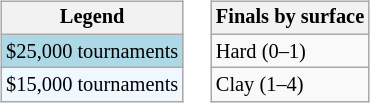<table>
<tr valign=top>
<td><br><table class="wikitable" style=font-size:85%;>
<tr>
<th>Legend</th>
</tr>
<tr style="background:lightblue;">
<td>$25,000 tournaments</td>
</tr>
<tr style="background:#f0f8ff;">
<td>$15,000 tournaments</td>
</tr>
</table>
</td>
<td><br><table class="wikitable" style=font-size:85%;>
<tr>
<th>Finals by surface</th>
</tr>
<tr>
<td>Hard (0–1)</td>
</tr>
<tr>
<td>Clay (1–4)</td>
</tr>
</table>
</td>
</tr>
</table>
